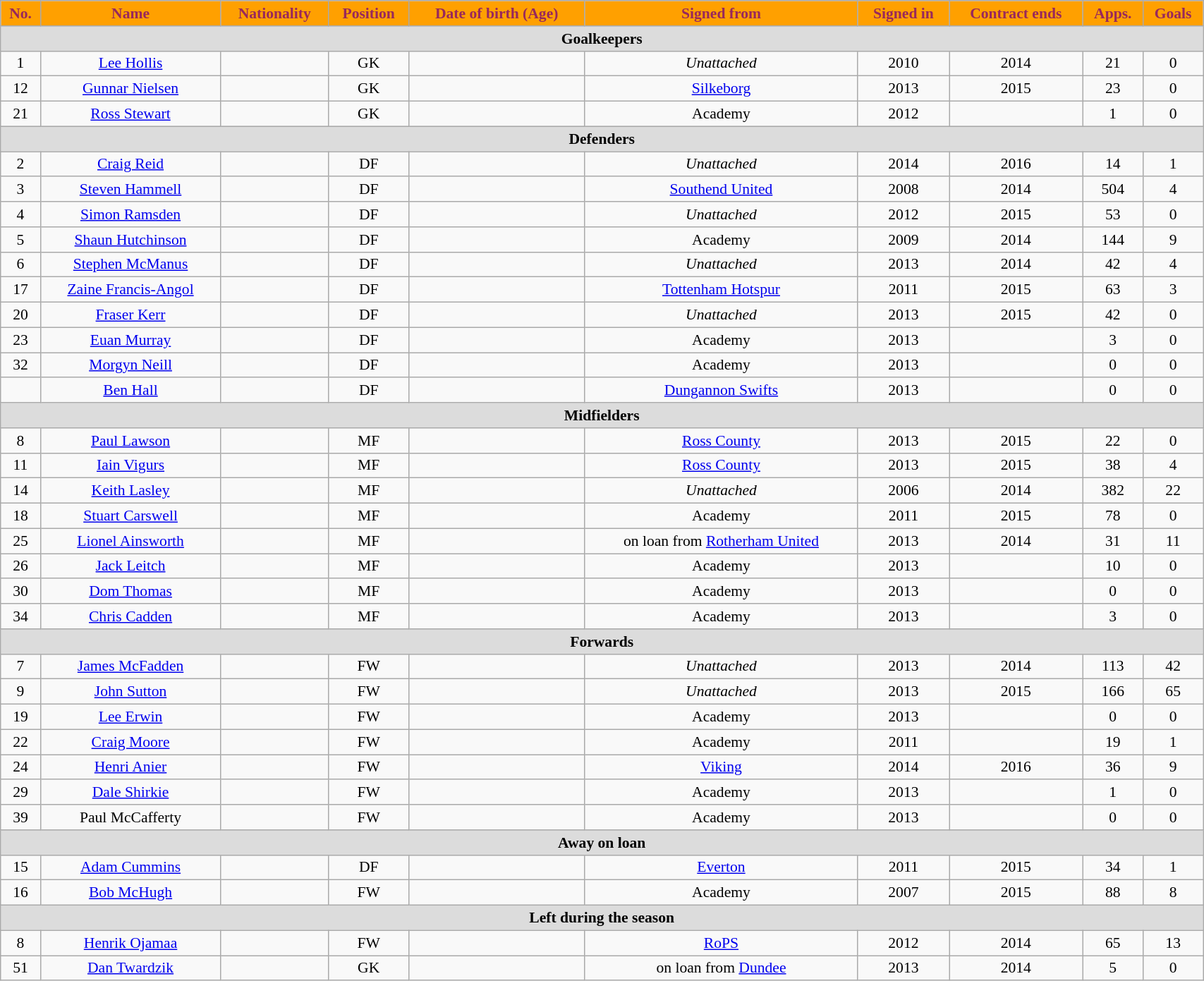<table class="wikitable"  style="text-align:center; font-size:90%; width:90%;">
<tr>
<th style="background:#ffa000; color:#98285c; text-align:center;">No.</th>
<th style="background:#ffa000; color:#98285c; text-align:center;">Name</th>
<th style="background:#ffa000; color:#98285c; text-align:center;">Nationality</th>
<th style="background:#ffa000; color:#98285c; text-align:center;">Position</th>
<th style="background:#ffa000; color:#98285c; text-align:center;">Date of birth (Age)</th>
<th style="background:#ffa000; color:#98285c; text-align:center;">Signed from</th>
<th style="background:#ffa000; color:#98285c; text-align:center;">Signed in</th>
<th style="background:#ffa000; color:#98285c; text-align:center;">Contract ends</th>
<th style="background:#ffa000; color:#98285c; text-align:center;">Apps.</th>
<th style="background:#ffa000; color:#98285c; text-align:center;">Goals</th>
</tr>
<tr>
<th colspan="11"  style="background:#dcdcdc; text-align:center;">Goalkeepers</th>
</tr>
<tr>
<td>1</td>
<td><a href='#'>Lee Hollis</a></td>
<td></td>
<td>GK</td>
<td></td>
<td><em>Unattached</em></td>
<td>2010</td>
<td>2014</td>
<td>21</td>
<td>0</td>
</tr>
<tr>
<td>12</td>
<td><a href='#'>Gunnar Nielsen</a></td>
<td></td>
<td>GK</td>
<td></td>
<td><a href='#'>Silkeborg</a></td>
<td>2013</td>
<td>2015</td>
<td>23</td>
<td>0</td>
</tr>
<tr>
<td>21</td>
<td><a href='#'>Ross Stewart</a></td>
<td></td>
<td>GK</td>
<td></td>
<td>Academy</td>
<td>2012</td>
<td></td>
<td>1</td>
<td>0</td>
</tr>
<tr>
<th colspan="11"  style="background:#dcdcdc; text-align:center;">Defenders</th>
</tr>
<tr>
<td>2</td>
<td><a href='#'>Craig Reid</a></td>
<td></td>
<td>DF</td>
<td></td>
<td><em>Unattached</em></td>
<td>2014</td>
<td>2016</td>
<td>14</td>
<td>1</td>
</tr>
<tr>
<td>3</td>
<td><a href='#'>Steven Hammell</a></td>
<td></td>
<td>DF</td>
<td></td>
<td><a href='#'>Southend United</a></td>
<td>2008</td>
<td>2014</td>
<td>504</td>
<td>4</td>
</tr>
<tr>
<td>4</td>
<td><a href='#'>Simon Ramsden</a></td>
<td></td>
<td>DF</td>
<td></td>
<td><em>Unattached</em></td>
<td>2012</td>
<td>2015</td>
<td>53</td>
<td>0</td>
</tr>
<tr>
<td>5</td>
<td><a href='#'>Shaun Hutchinson</a></td>
<td></td>
<td>DF</td>
<td></td>
<td>Academy</td>
<td>2009</td>
<td>2014</td>
<td>144</td>
<td>9</td>
</tr>
<tr>
<td>6</td>
<td><a href='#'>Stephen McManus</a></td>
<td></td>
<td>DF</td>
<td></td>
<td><em>Unattached</em></td>
<td>2013</td>
<td>2014</td>
<td>42</td>
<td>4</td>
</tr>
<tr>
<td>17</td>
<td><a href='#'>Zaine Francis-Angol</a></td>
<td></td>
<td>DF</td>
<td></td>
<td><a href='#'>Tottenham Hotspur</a></td>
<td>2011</td>
<td>2015</td>
<td>63</td>
<td>3</td>
</tr>
<tr>
<td>20</td>
<td><a href='#'>Fraser Kerr</a></td>
<td></td>
<td>DF</td>
<td></td>
<td><em>Unattached</em></td>
<td>2013</td>
<td>2015</td>
<td>42</td>
<td>0</td>
</tr>
<tr>
<td>23</td>
<td><a href='#'>Euan Murray</a></td>
<td></td>
<td>DF</td>
<td></td>
<td>Academy</td>
<td>2013</td>
<td></td>
<td>3</td>
<td>0</td>
</tr>
<tr>
<td>32</td>
<td><a href='#'>Morgyn Neill</a></td>
<td></td>
<td>DF</td>
<td></td>
<td>Academy</td>
<td>2013</td>
<td></td>
<td>0</td>
<td>0</td>
</tr>
<tr>
<td></td>
<td><a href='#'>Ben Hall</a></td>
<td></td>
<td>DF</td>
<td></td>
<td><a href='#'>Dungannon Swifts</a></td>
<td>2013</td>
<td></td>
<td>0</td>
<td>0</td>
</tr>
<tr>
<th colspan="11"  style="background:#dcdcdc; text-align:center;">Midfielders</th>
</tr>
<tr>
<td>8</td>
<td><a href='#'>Paul Lawson</a></td>
<td></td>
<td>MF</td>
<td></td>
<td><a href='#'>Ross County</a></td>
<td>2013</td>
<td>2015</td>
<td>22</td>
<td>0</td>
</tr>
<tr>
<td>11</td>
<td><a href='#'>Iain Vigurs</a></td>
<td></td>
<td>MF</td>
<td></td>
<td><a href='#'>Ross County</a></td>
<td>2013</td>
<td>2015</td>
<td>38</td>
<td>4</td>
</tr>
<tr>
<td>14</td>
<td><a href='#'>Keith Lasley</a></td>
<td></td>
<td>MF</td>
<td></td>
<td><em>Unattached</em></td>
<td>2006</td>
<td>2014</td>
<td>382</td>
<td>22</td>
</tr>
<tr>
<td>18</td>
<td><a href='#'>Stuart Carswell</a></td>
<td></td>
<td>MF</td>
<td></td>
<td>Academy</td>
<td>2011</td>
<td>2015</td>
<td>78</td>
<td>0</td>
</tr>
<tr>
<td>25</td>
<td><a href='#'>Lionel Ainsworth</a></td>
<td></td>
<td>MF</td>
<td></td>
<td>on loan from <a href='#'>Rotherham United</a></td>
<td>2013</td>
<td>2014</td>
<td>31</td>
<td>11</td>
</tr>
<tr>
<td>26</td>
<td><a href='#'>Jack Leitch</a></td>
<td></td>
<td>MF</td>
<td></td>
<td>Academy</td>
<td>2013</td>
<td></td>
<td>10</td>
<td>0</td>
</tr>
<tr>
<td>30</td>
<td><a href='#'>Dom Thomas</a></td>
<td></td>
<td>MF</td>
<td></td>
<td>Academy</td>
<td>2013</td>
<td></td>
<td>0</td>
<td>0</td>
</tr>
<tr>
<td>34</td>
<td><a href='#'>Chris Cadden</a></td>
<td></td>
<td>MF</td>
<td></td>
<td>Academy</td>
<td>2013</td>
<td></td>
<td>3</td>
<td>0</td>
</tr>
<tr>
<th colspan="11"  style="background:#dcdcdc; text-align:center;">Forwards</th>
</tr>
<tr>
<td>7</td>
<td><a href='#'>James McFadden</a></td>
<td></td>
<td>FW</td>
<td></td>
<td><em>Unattached</em></td>
<td>2013</td>
<td>2014</td>
<td>113</td>
<td>42</td>
</tr>
<tr>
<td>9</td>
<td><a href='#'>John Sutton</a></td>
<td></td>
<td>FW</td>
<td></td>
<td><em>Unattached</em></td>
<td>2013</td>
<td>2015</td>
<td>166</td>
<td>65</td>
</tr>
<tr>
<td>19</td>
<td><a href='#'>Lee Erwin</a></td>
<td></td>
<td>FW</td>
<td></td>
<td>Academy</td>
<td>2013</td>
<td></td>
<td>0</td>
<td>0</td>
</tr>
<tr>
<td>22</td>
<td><a href='#'>Craig Moore</a></td>
<td></td>
<td>FW</td>
<td></td>
<td>Academy</td>
<td>2011</td>
<td></td>
<td>19</td>
<td>1</td>
</tr>
<tr>
<td>24</td>
<td><a href='#'>Henri Anier</a></td>
<td></td>
<td>FW</td>
<td></td>
<td><a href='#'>Viking</a></td>
<td>2014</td>
<td>2016</td>
<td>36</td>
<td>9</td>
</tr>
<tr>
<td>29</td>
<td><a href='#'>Dale Shirkie</a></td>
<td></td>
<td>FW</td>
<td></td>
<td>Academy</td>
<td>2013</td>
<td></td>
<td>1</td>
<td>0</td>
</tr>
<tr>
<td>39</td>
<td>Paul McCafferty</td>
<td></td>
<td>FW</td>
<td></td>
<td>Academy</td>
<td>2013</td>
<td></td>
<td>0</td>
<td>0</td>
</tr>
<tr>
<th colspan="11"  style="background:#dcdcdc; text-align:center;">Away on loan</th>
</tr>
<tr>
<td>15</td>
<td><a href='#'>Adam Cummins</a></td>
<td></td>
<td>DF</td>
<td></td>
<td><a href='#'>Everton</a></td>
<td>2011</td>
<td>2015</td>
<td>34</td>
<td>1</td>
</tr>
<tr>
<td>16</td>
<td><a href='#'>Bob McHugh</a></td>
<td></td>
<td>FW</td>
<td></td>
<td>Academy</td>
<td>2007</td>
<td>2015</td>
<td>88</td>
<td>8</td>
</tr>
<tr>
<th colspan="11"  style="background:#dcdcdc; text-align:center;">Left during the season</th>
</tr>
<tr>
<td>8</td>
<td><a href='#'>Henrik Ojamaa</a></td>
<td></td>
<td>FW</td>
<td></td>
<td><a href='#'>RoPS</a></td>
<td>2012</td>
<td>2014</td>
<td>65</td>
<td>13</td>
</tr>
<tr>
<td>51</td>
<td><a href='#'>Dan Twardzik</a></td>
<td></td>
<td>GK</td>
<td></td>
<td>on loan from <a href='#'>Dundee</a></td>
<td>2013</td>
<td>2014</td>
<td>5</td>
<td>0</td>
</tr>
</table>
